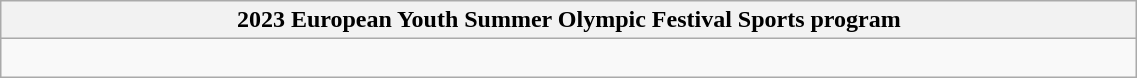<table class="wikitable" style="width: 60%;">
<tr>
<th>2023 European Youth Summer Olympic Festival Sports program</th>
</tr>
<tr>
<td><br></td>
</tr>
</table>
